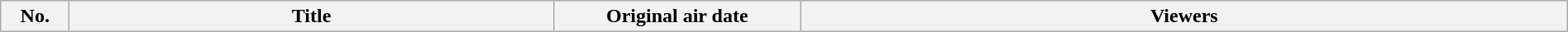<table class="wikitable plainrowheaders" style="width:100%; margin:auto;">
<tr>
<th scope="col" style="width:3em;">No.</th>
<th scope="col">Title</th>
<th scope="col" style="width:12em;">Original air date</th>
<th scope="col">Viewers<br>














</th>
</tr>
</table>
